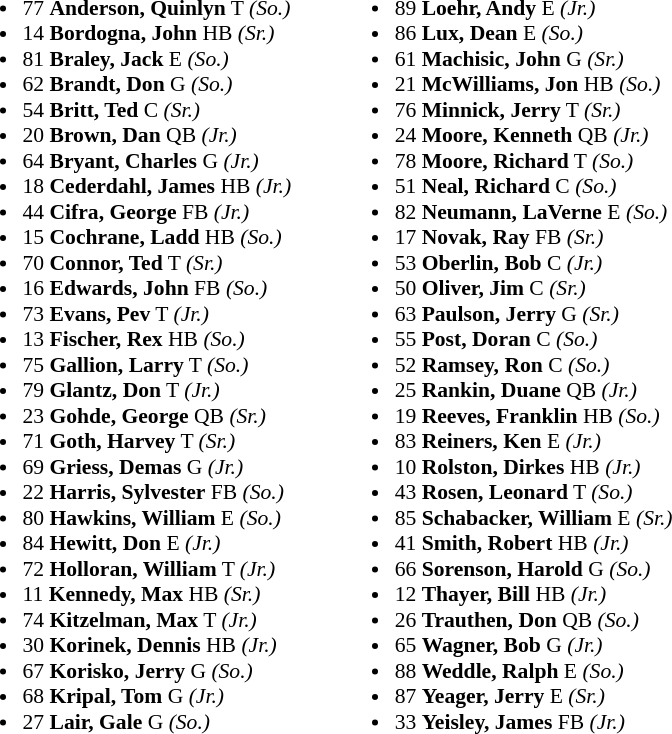<table class="toccolours" style="border-collapse:collapse; font-size:90%;">
<tr>
<td colspan="7" align="center"></td>
</tr>
<tr>
<td valign="top"><br><ul><li>77 <strong>Anderson, Quinlyn</strong> T <em>(So.)</em></li><li>14 <strong>Bordogna, John</strong> HB <em>(Sr.)</em></li><li>81 <strong>Braley, Jack</strong> E <em>(So.)</em></li><li>62 <strong>Brandt, Don</strong> G <em>(So.)</em></li><li>54 <strong>Britt, Ted</strong> C <em>(Sr.)</em></li><li>20 <strong>Brown, Dan</strong> QB <em>(Jr.)</em></li><li>64 <strong>Bryant, Charles</strong> G <em>(Jr.)</em></li><li>18 <strong>Cederdahl, James</strong> HB <em>(Jr.)</em></li><li>44 <strong>Cifra, George</strong> FB <em>(Jr.)</em></li><li>15 <strong>Cochrane, Ladd</strong> HB <em>(So.)</em></li><li>70 <strong>Connor, Ted</strong> T <em>(Sr.)</em></li><li>16 <strong>Edwards, John</strong> FB <em>(So.)</em></li><li>73 <strong>Evans, Pev</strong> T <em>(Jr.)</em></li><li>13 <strong>Fischer, Rex</strong> HB <em>(So.)</em></li><li>75 <strong>Gallion, Larry</strong> T <em>(So.)</em></li><li>79 <strong>Glantz, Don</strong> T <em>(Jr.)</em></li><li>23 <strong>Gohde, George</strong> QB <em>(Sr.)</em></li><li>71 <strong>Goth, Harvey</strong> T <em>(Sr.)</em></li><li>69 <strong>Griess, Demas</strong> G <em>(Jr.)</em></li><li>22 <strong>Harris, Sylvester</strong> FB <em>(So.)</em></li><li>80 <strong>Hawkins, William</strong> E <em>(So.)</em></li><li>84 <strong>Hewitt, Don</strong> E <em>(Jr.)</em></li><li>72 <strong>Holloran, William</strong> T <em>(Jr.)</em></li><li>11 <strong>Kennedy, Max</strong> HB <em>(Sr.)</em></li><li>74 <strong>Kitzelman, Max</strong> T <em>(Jr.)</em></li><li>30 <strong>Korinek, Dennis</strong> HB <em>(Jr.)</em></li><li>67 <strong>Korisko, Jerry</strong> G <em>(So.)</em></li><li>68 <strong>Kripal, Tom</strong> G <em>(Jr.)</em></li><li>27 <strong>Lair, Gale</strong> G <em>(So.)</em></li></ul></td>
<td width="25"> </td>
<td valign="top"><br><ul><li>89 <strong>Loehr, Andy</strong> E <em>(Jr.)</em></li><li>86 <strong>Lux, Dean</strong> E <em>(So.)</em></li><li>61 <strong>Machisic, John</strong> G <em>(Sr.)</em></li><li>21 <strong>McWilliams, Jon</strong> HB <em>(So.)</em></li><li>76 <strong>Minnick, Jerry</strong> T <em>(Sr.)</em></li><li>24 <strong>Moore, Kenneth</strong> QB <em>(Jr.)</em></li><li>78 <strong>Moore, Richard</strong> T <em>(So.)</em></li><li>51 <strong>Neal, Richard</strong> C <em>(So.)</em></li><li>82 <strong>Neumann, LaVerne</strong> E <em>(So.)</em></li><li>17 <strong>Novak, Ray</strong> FB <em>(Sr.)</em></li><li>53 <strong>Oberlin, Bob</strong> C <em>(Jr.)</em></li><li>50 <strong>Oliver, Jim</strong> C <em>(Sr.)</em></li><li>63 <strong>Paulson, Jerry</strong> G <em>(Sr.)</em></li><li>55 <strong>Post, Doran</strong> C <em>(So.)</em></li><li>52 <strong>Ramsey, Ron</strong> C <em>(So.)</em></li><li>25 <strong>Rankin, Duane</strong> QB <em>(Jr.)</em></li><li>19 <strong>Reeves, Franklin</strong> HB <em>(So.)</em></li><li>83 <strong>Reiners, Ken</strong> E <em>(Jr.)</em></li><li>10 <strong>Rolston, Dirkes</strong> HB <em>(Jr.)</em></li><li>43 <strong>Rosen, Leonard</strong> T <em>(So.)</em></li><li>85 <strong>Schabacker, William</strong> E <em>(Sr.)</em></li><li>41 <strong>Smith, Robert</strong> HB <em>(Jr.)</em></li><li>66 <strong>Sorenson, Harold</strong> G <em>(So.)</em></li><li>12 <strong>Thayer, Bill</strong> HB <em>(Jr.)</em></li><li>26 <strong>Trauthen, Don</strong> QB <em>(So.)</em></li><li>65 <strong>Wagner, Bob</strong> G <em>(Jr.)</em></li><li>88 <strong>Weddle, Ralph</strong> E <em>(So.)</em></li><li>87 <strong>Yeager, Jerry</strong> E <em>(Sr.)</em></li><li>33 <strong>Yeisley, James</strong> FB <em>(Jr.)</em></li></ul></td>
</tr>
</table>
